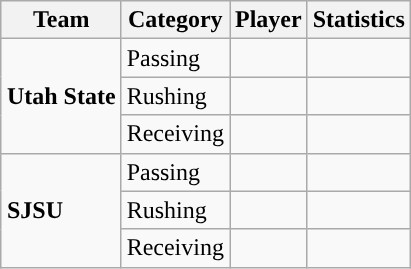<table class="wikitable" style="float: right;">
<tr>
<th>Team</th>
<th>Category</th>
<th>Player</th>
<th>Statistics</th>
</tr>
<tr>
<td rowspan=3><strong>Utah State</strong></td>
<td>Passing</td>
<td></td>
<td></td>
</tr>
<tr>
<td>Rushing</td>
<td></td>
<td></td>
</tr>
<tr>
<td>Receiving</td>
<td></td>
<td></td>
</tr>
<tr>
<td rowspan=3><strong>SJSU</strong></td>
<td>Passing</td>
<td></td>
<td></td>
</tr>
<tr>
<td>Rushing</td>
<td></td>
<td></td>
</tr>
<tr>
<td>Receiving</td>
<td></td>
<td></td>
</tr>
</table>
